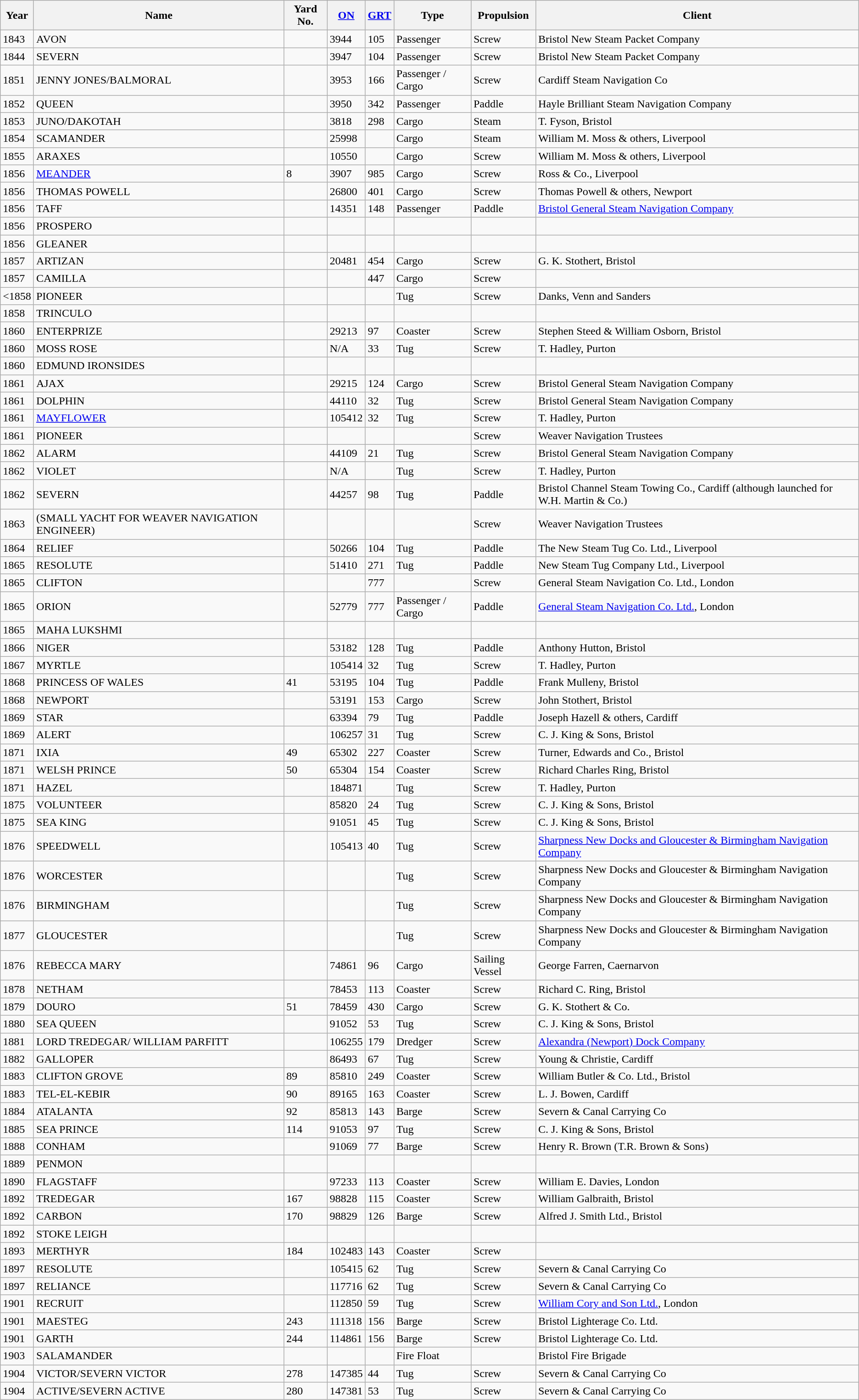<table class="wikitable">
<tr>
<th>Year</th>
<th>Name</th>
<th>Yard No.</th>
<th><a href='#'>ON</a></th>
<th><a href='#'>GRT</a></th>
<th>Type</th>
<th>Propulsion</th>
<th>Client</th>
</tr>
<tr>
<td>1843</td>
<td>AVON</td>
<td></td>
<td>3944</td>
<td>105</td>
<td>Passenger</td>
<td>Screw</td>
<td>Bristol New Steam Packet Company</td>
</tr>
<tr>
<td>1844</td>
<td>SEVERN</td>
<td></td>
<td>3947</td>
<td>104</td>
<td>Passenger</td>
<td>Screw</td>
<td>Bristol New Steam Packet Company</td>
</tr>
<tr>
<td>1851</td>
<td>JENNY JONES/BALMORAL</td>
<td></td>
<td>3953</td>
<td>166</td>
<td>Passenger / Cargo</td>
<td>Screw</td>
<td>Cardiff Steam Navigation Co</td>
</tr>
<tr>
<td>1852</td>
<td>QUEEN</td>
<td></td>
<td>3950</td>
<td>342</td>
<td>Passenger</td>
<td>Paddle</td>
<td>Hayle Brilliant Steam Navigation Company</td>
</tr>
<tr>
<td>1853</td>
<td>JUNO/DAKOTAH</td>
<td></td>
<td>3818</td>
<td>298</td>
<td>Cargo</td>
<td>Steam</td>
<td>T. Fyson, Bristol</td>
</tr>
<tr>
<td>1854</td>
<td>SCAMANDER</td>
<td></td>
<td>25998</td>
<td></td>
<td>Cargo</td>
<td>Steam</td>
<td>William M. Moss & others, Liverpool</td>
</tr>
<tr>
<td>1855</td>
<td>ARAXES</td>
<td></td>
<td>10550</td>
<td></td>
<td>Cargo</td>
<td>Screw</td>
<td>William M. Moss & others, Liverpool</td>
</tr>
<tr>
<td>1856</td>
<td><a href='#'>MEANDER</a></td>
<td>8</td>
<td>3907</td>
<td>985</td>
<td>Cargo</td>
<td>Screw</td>
<td>Ross & Co., Liverpool</td>
</tr>
<tr>
<td>1856</td>
<td>THOMAS POWELL</td>
<td></td>
<td>26800</td>
<td>401</td>
<td>Cargo</td>
<td>Screw</td>
<td>Thomas Powell & others, Newport</td>
</tr>
<tr>
<td>1856</td>
<td>TAFF</td>
<td></td>
<td>14351</td>
<td>148</td>
<td>Passenger</td>
<td>Paddle</td>
<td><a href='#'>Bristol General Steam Navigation Company</a></td>
</tr>
<tr>
<td>1856</td>
<td>PROSPERO</td>
<td></td>
<td></td>
<td></td>
<td></td>
<td></td>
<td></td>
</tr>
<tr>
<td>1856</td>
<td>GLEANER</td>
<td></td>
<td></td>
<td></td>
<td></td>
<td></td>
<td></td>
</tr>
<tr>
<td>1857</td>
<td>ARTIZAN</td>
<td></td>
<td>20481</td>
<td>454</td>
<td>Cargo</td>
<td>Screw</td>
<td>G. K. Stothert, Bristol</td>
</tr>
<tr>
<td>1857</td>
<td>CAMILLA</td>
<td></td>
<td></td>
<td>447</td>
<td>Cargo</td>
<td>Screw</td>
<td></td>
</tr>
<tr>
<td><1858</td>
<td>PIONEER</td>
<td></td>
<td></td>
<td></td>
<td>Tug</td>
<td>Screw</td>
<td>Danks, Venn and Sanders</td>
</tr>
<tr>
<td>1858</td>
<td>TRINCULO</td>
<td></td>
<td></td>
<td></td>
<td></td>
<td></td>
<td></td>
</tr>
<tr>
<td>1860</td>
<td>ENTERPRIZE</td>
<td></td>
<td>29213</td>
<td>97</td>
<td>Coaster</td>
<td>Screw</td>
<td>Stephen Steed & William Osborn, Bristol</td>
</tr>
<tr>
<td>1860</td>
<td>MOSS ROSE</td>
<td></td>
<td>N/A</td>
<td>33</td>
<td>Tug</td>
<td>Screw</td>
<td>T. Hadley, Purton</td>
</tr>
<tr>
<td>1860</td>
<td>EDMUND IRONSIDES</td>
<td></td>
<td></td>
<td></td>
<td></td>
<td></td>
<td></td>
</tr>
<tr>
<td>1861</td>
<td>AJAX</td>
<td></td>
<td>29215</td>
<td>124</td>
<td>Cargo</td>
<td>Screw</td>
<td>Bristol General Steam Navigation Company</td>
</tr>
<tr>
<td>1861</td>
<td>DOLPHIN</td>
<td></td>
<td>44110</td>
<td>32</td>
<td>Tug</td>
<td>Screw</td>
<td>Bristol General Steam Navigation Company</td>
</tr>
<tr>
<td>1861</td>
<td><a href='#'>MAYFLOWER</a></td>
<td></td>
<td>105412</td>
<td>32</td>
<td>Tug</td>
<td>Screw</td>
<td>T. Hadley, Purton</td>
</tr>
<tr>
<td>1861</td>
<td>PIONEER</td>
<td></td>
<td></td>
<td></td>
<td></td>
<td>Screw</td>
<td>Weaver Navigation Trustees</td>
</tr>
<tr>
<td>1862</td>
<td>ALARM</td>
<td></td>
<td>44109</td>
<td>21</td>
<td>Tug</td>
<td>Screw</td>
<td>Bristol General Steam Navigation Company</td>
</tr>
<tr>
<td>1862</td>
<td>VIOLET</td>
<td></td>
<td>N/A</td>
<td></td>
<td>Tug</td>
<td>Screw</td>
<td>T. Hadley, Purton</td>
</tr>
<tr>
<td>1862</td>
<td>SEVERN</td>
<td></td>
<td>44257</td>
<td>98</td>
<td>Tug</td>
<td>Paddle</td>
<td>Bristol Channel Steam Towing Co., Cardiff (although launched for W.H. Martin & Co.)</td>
</tr>
<tr>
<td>1863</td>
<td>(SMALL YACHT FOR WEAVER NAVIGATION ENGINEER)</td>
<td></td>
<td></td>
<td></td>
<td></td>
<td>Screw</td>
<td>Weaver Navigation Trustees</td>
</tr>
<tr>
<td>1864</td>
<td>RELIEF</td>
<td></td>
<td>50266</td>
<td>104</td>
<td>Tug</td>
<td>Paddle</td>
<td>The New Steam Tug Co. Ltd., Liverpool</td>
</tr>
<tr>
<td>1865</td>
<td>RESOLUTE</td>
<td></td>
<td>51410</td>
<td>271</td>
<td>Tug</td>
<td>Paddle</td>
<td>New Steam Tug Company Ltd., Liverpool</td>
</tr>
<tr>
<td>1865</td>
<td>CLIFTON</td>
<td></td>
<td></td>
<td>777</td>
<td></td>
<td>Screw</td>
<td>General Steam Navigation Co. Ltd., London</td>
</tr>
<tr>
<td>1865</td>
<td>ORION</td>
<td></td>
<td>52779</td>
<td>777</td>
<td>Passenger / Cargo</td>
<td>Paddle</td>
<td><a href='#'>General Steam Navigation Co. Ltd.</a>, London</td>
</tr>
<tr>
<td>1865</td>
<td>MAHA LUKSHMI</td>
<td></td>
<td></td>
<td></td>
<td></td>
<td></td>
<td></td>
</tr>
<tr>
<td>1866</td>
<td>NIGER</td>
<td></td>
<td>53182</td>
<td>128</td>
<td>Tug</td>
<td>Paddle</td>
<td>Anthony Hutton, Bristol</td>
</tr>
<tr>
<td>1867</td>
<td>MYRTLE</td>
<td></td>
<td>105414</td>
<td>32</td>
<td>Tug</td>
<td>Screw</td>
<td>T. Hadley, Purton</td>
</tr>
<tr>
<td>1868</td>
<td>PRINCESS OF WALES</td>
<td>41</td>
<td>53195</td>
<td>104</td>
<td>Tug</td>
<td>Paddle</td>
<td>Frank Mulleny, Bristol</td>
</tr>
<tr>
<td>1868</td>
<td>NEWPORT</td>
<td></td>
<td>53191</td>
<td>153</td>
<td>Cargo</td>
<td>Screw</td>
<td>John Stothert, Bristol</td>
</tr>
<tr>
<td>1869</td>
<td>STAR</td>
<td></td>
<td>63394</td>
<td>79</td>
<td>Tug</td>
<td>Paddle</td>
<td>Joseph Hazell & others, Cardiff</td>
</tr>
<tr>
<td>1869</td>
<td>ALERT</td>
<td></td>
<td>106257</td>
<td>31</td>
<td>Tug</td>
<td>Screw</td>
<td>C. J. King & Sons, Bristol</td>
</tr>
<tr>
<td>1871</td>
<td>IXIA</td>
<td>49</td>
<td>65302</td>
<td>227</td>
<td>Coaster</td>
<td>Screw</td>
<td>Turner, Edwards and Co., Bristol</td>
</tr>
<tr>
<td>1871</td>
<td>WELSH PRINCE</td>
<td>50</td>
<td>65304</td>
<td>154</td>
<td>Coaster</td>
<td>Screw</td>
<td>Richard Charles Ring, Bristol</td>
</tr>
<tr>
<td>1871</td>
<td>HAZEL</td>
<td></td>
<td>184871</td>
<td></td>
<td>Tug</td>
<td>Screw</td>
<td>T. Hadley, Purton</td>
</tr>
<tr>
<td>1875</td>
<td>VOLUNTEER</td>
<td></td>
<td>85820</td>
<td>24</td>
<td>Tug</td>
<td>Screw</td>
<td>C. J. King & Sons, Bristol</td>
</tr>
<tr>
<td>1875</td>
<td>SEA KING</td>
<td></td>
<td>91051</td>
<td>45</td>
<td>Tug</td>
<td>Screw</td>
<td>C. J. King & Sons, Bristol</td>
</tr>
<tr>
<td>1876</td>
<td>SPEEDWELL</td>
<td></td>
<td>105413</td>
<td>40</td>
<td>Tug</td>
<td>Screw</td>
<td><a href='#'>Sharpness New Docks and Gloucester & Birmingham Navigation Company</a></td>
</tr>
<tr>
<td>1876</td>
<td>WORCESTER</td>
<td></td>
<td></td>
<td></td>
<td>Tug</td>
<td>Screw</td>
<td>Sharpness New Docks and Gloucester & Birmingham Navigation Company</td>
</tr>
<tr>
<td>1876</td>
<td>BIRMINGHAM</td>
<td></td>
<td></td>
<td></td>
<td>Tug</td>
<td>Screw</td>
<td>Sharpness New Docks and Gloucester & Birmingham Navigation Company</td>
</tr>
<tr>
<td>1877</td>
<td>GLOUCESTER</td>
<td></td>
<td></td>
<td></td>
<td>Tug</td>
<td>Screw</td>
<td>Sharpness New Docks and Gloucester & Birmingham Navigation Company</td>
</tr>
<tr>
<td>1876</td>
<td>REBECCA MARY</td>
<td></td>
<td>74861</td>
<td>96</td>
<td>Cargo</td>
<td>Sailing Vessel</td>
<td>George Farren, Caernarvon</td>
</tr>
<tr>
<td>1878</td>
<td>NETHAM</td>
<td></td>
<td>78453</td>
<td>113</td>
<td>Coaster</td>
<td>Screw</td>
<td>Richard C. Ring, Bristol</td>
</tr>
<tr>
<td>1879</td>
<td>DOURO</td>
<td>51</td>
<td>78459</td>
<td>430</td>
<td>Cargo</td>
<td>Screw</td>
<td>G. K. Stothert & Co.</td>
</tr>
<tr>
<td>1880</td>
<td>SEA QUEEN</td>
<td></td>
<td>91052</td>
<td>53</td>
<td>Tug</td>
<td>Screw</td>
<td>C. J. King & Sons, Bristol</td>
</tr>
<tr>
<td>1881</td>
<td>LORD TREDEGAR/ WILLIAM PARFITT</td>
<td></td>
<td>106255</td>
<td>179</td>
<td>Dredger</td>
<td>Screw</td>
<td><a href='#'>Alexandra (Newport) Dock Company</a></td>
</tr>
<tr>
<td>1882</td>
<td>GALLOPER</td>
<td></td>
<td>86493</td>
<td>67</td>
<td>Tug</td>
<td>Screw</td>
<td>Young & Christie, Cardiff</td>
</tr>
<tr>
<td>1883</td>
<td>CLIFTON GROVE</td>
<td>89</td>
<td>85810</td>
<td>249</td>
<td>Coaster</td>
<td>Screw</td>
<td>William Butler & Co. Ltd., Bristol</td>
</tr>
<tr>
<td>1883</td>
<td>TEL-EL-KEBIR</td>
<td>90</td>
<td>89165</td>
<td>163</td>
<td>Coaster</td>
<td>Screw</td>
<td>L. J. Bowen, Cardiff</td>
</tr>
<tr>
<td>1884</td>
<td>ATALANTA</td>
<td>92</td>
<td>85813</td>
<td>143</td>
<td>Barge</td>
<td>Screw</td>
<td>Severn & Canal Carrying Co</td>
</tr>
<tr>
<td>1885</td>
<td>SEA PRINCE</td>
<td>114</td>
<td>91053</td>
<td>97</td>
<td>Tug</td>
<td>Screw</td>
<td>C. J. King & Sons, Bristol</td>
</tr>
<tr>
<td>1888</td>
<td>CONHAM</td>
<td></td>
<td>91069</td>
<td>77</td>
<td>Barge</td>
<td>Screw</td>
<td>Henry R. Brown (T.R. Brown & Sons)</td>
</tr>
<tr>
<td>1889</td>
<td>PENMON</td>
<td></td>
<td></td>
<td></td>
<td></td>
<td></td>
<td></td>
</tr>
<tr>
<td>1890</td>
<td>FLAGSTAFF</td>
<td></td>
<td>97233</td>
<td>113</td>
<td>Coaster</td>
<td>Screw</td>
<td>William E. Davies, London</td>
</tr>
<tr>
<td>1892</td>
<td>TREDEGAR</td>
<td>167</td>
<td>98828</td>
<td>115</td>
<td>Coaster</td>
<td>Screw</td>
<td>William Galbraith, Bristol</td>
</tr>
<tr>
<td>1892</td>
<td>CARBON</td>
<td>170</td>
<td>98829</td>
<td>126</td>
<td>Barge</td>
<td>Screw</td>
<td>Alfred J. Smith Ltd., Bristol</td>
</tr>
<tr>
<td>1892</td>
<td>STOKE LEIGH</td>
<td></td>
<td></td>
<td></td>
<td></td>
<td></td>
<td></td>
</tr>
<tr>
<td>1893</td>
<td>MERTHYR</td>
<td>184</td>
<td>102483</td>
<td>143</td>
<td>Coaster</td>
<td>Screw</td>
<td></td>
</tr>
<tr>
<td>1897</td>
<td>RESOLUTE</td>
<td></td>
<td>105415</td>
<td>62</td>
<td>Tug</td>
<td>Screw</td>
<td>Severn & Canal Carrying Co</td>
</tr>
<tr>
<td>1897</td>
<td>RELIANCE</td>
<td></td>
<td>117716</td>
<td>62</td>
<td>Tug</td>
<td>Screw</td>
<td>Severn & Canal Carrying Co</td>
</tr>
<tr>
<td>1901</td>
<td>RECRUIT</td>
<td></td>
<td>112850</td>
<td>59</td>
<td>Tug</td>
<td>Screw</td>
<td><a href='#'>William Cory and Son Ltd.</a>, London</td>
</tr>
<tr>
<td>1901</td>
<td>MAESTEG</td>
<td>243</td>
<td>111318</td>
<td>156</td>
<td>Barge</td>
<td>Screw</td>
<td>Bristol Lighterage Co. Ltd.</td>
</tr>
<tr>
<td>1901</td>
<td>GARTH</td>
<td>244</td>
<td>114861</td>
<td>156</td>
<td>Barge</td>
<td>Screw</td>
<td>Bristol Lighterage Co. Ltd.</td>
</tr>
<tr>
<td>1903</td>
<td>SALAMANDER</td>
<td></td>
<td></td>
<td></td>
<td>Fire Float</td>
<td></td>
<td>Bristol Fire Brigade</td>
</tr>
<tr>
<td>1904</td>
<td>VICTOR/SEVERN VICTOR</td>
<td>278</td>
<td>147385</td>
<td>44</td>
<td>Tug</td>
<td>Screw</td>
<td>Severn & Canal Carrying Co</td>
</tr>
<tr>
<td>1904</td>
<td>ACTIVE/SEVERN ACTIVE</td>
<td>280</td>
<td>147381</td>
<td>53</td>
<td>Tug</td>
<td>Screw</td>
<td>Severn & Canal Carrying Co</td>
</tr>
</table>
